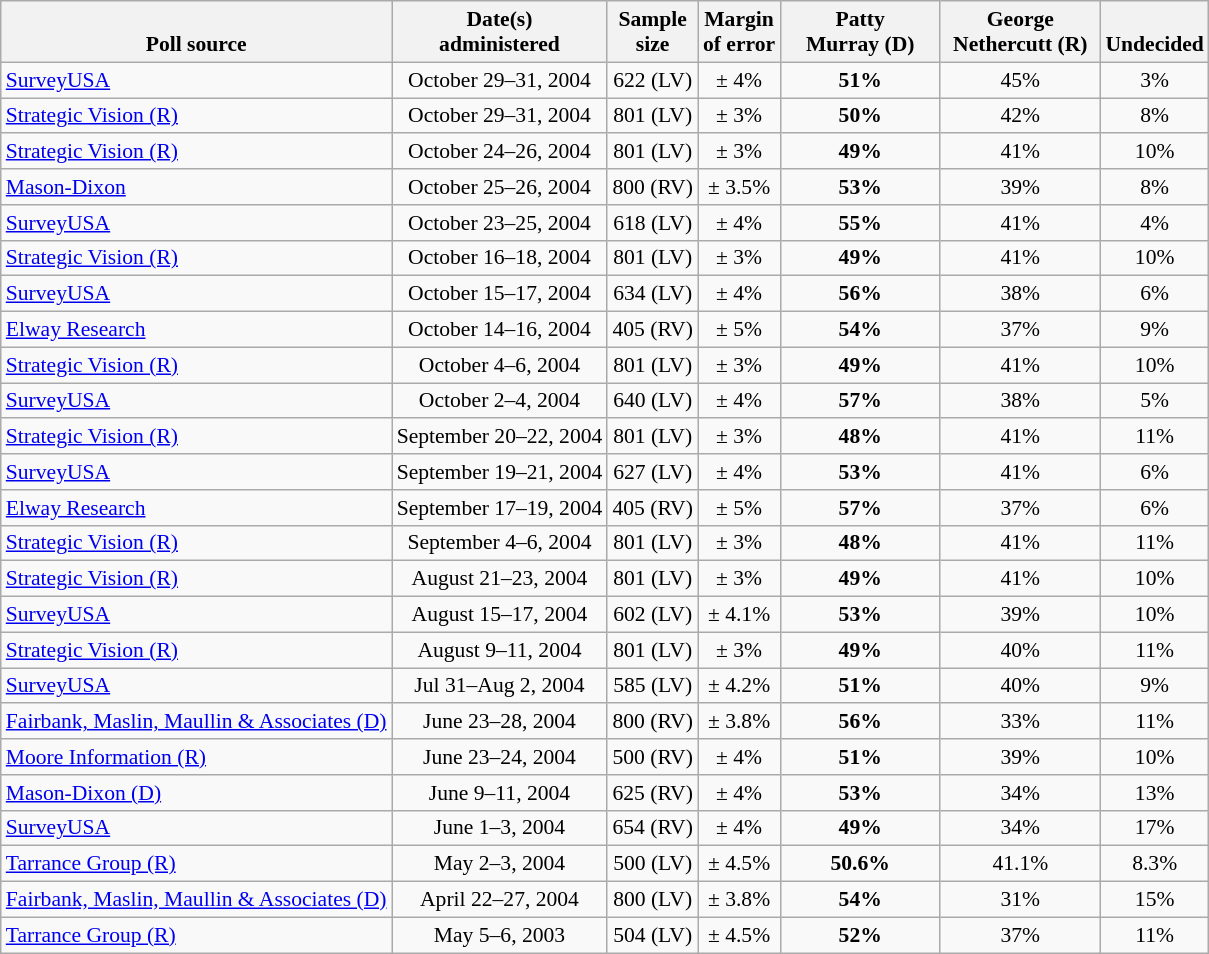<table class="wikitable" style="font-size:90%;text-align:center;">
<tr style="vertical-align:bottom">
<th>Poll source</th>
<th>Date(s)<br>administered</th>
<th>Sample<br>size</th>
<th>Margin<br>of error</th>
<th style="width:100px;">Patty<br>Murray (D)</th>
<th style="width:100px;">George<br>Nethercutt (R)</th>
<th>Undecided</th>
</tr>
<tr>
<td style="text-align:left;"><a href='#'>SurveyUSA</a></td>
<td>October 29–31, 2004</td>
<td>622 (LV)</td>
<td>± 4%</td>
<td><strong>51%</strong></td>
<td>45%</td>
<td>3%</td>
</tr>
<tr>
<td style="text-align:left;"><a href='#'>Strategic Vision (R)</a></td>
<td>October 29–31, 2004</td>
<td>801 (LV)</td>
<td>± 3%</td>
<td><strong>50%</strong></td>
<td>42%</td>
<td>8%</td>
</tr>
<tr>
<td style="text-align:left;"><a href='#'>Strategic Vision (R)</a></td>
<td>October 24–26, 2004</td>
<td>801 (LV)</td>
<td>± 3%</td>
<td><strong>49%</strong></td>
<td>41%</td>
<td>10%</td>
</tr>
<tr>
<td style="text-align:left;"><a href='#'>Mason-Dixon</a></td>
<td>October 25–26, 2004</td>
<td>800 (RV)</td>
<td>± 3.5%</td>
<td><strong>53%</strong></td>
<td>39%</td>
<td>8%</td>
</tr>
<tr>
<td style="text-align:left;"><a href='#'>SurveyUSA</a></td>
<td>October 23–25, 2004</td>
<td>618 (LV)</td>
<td>± 4%</td>
<td><strong>55%</strong></td>
<td>41%</td>
<td>4%</td>
</tr>
<tr>
<td style="text-align:left;"><a href='#'>Strategic Vision (R)</a></td>
<td>October 16–18, 2004</td>
<td>801 (LV)</td>
<td>± 3%</td>
<td><strong>49%</strong></td>
<td>41%</td>
<td>10%</td>
</tr>
<tr>
<td style="text-align:left;"><a href='#'>SurveyUSA</a></td>
<td>October 15–17, 2004</td>
<td>634 (LV)</td>
<td>± 4%</td>
<td><strong>56%</strong></td>
<td>38%</td>
<td>6%</td>
</tr>
<tr>
<td style="text-align:left;"><a href='#'>Elway Research</a></td>
<td>October 14–16, 2004</td>
<td>405 (RV)</td>
<td>± 5%</td>
<td><strong>54%</strong></td>
<td>37%</td>
<td>9%</td>
</tr>
<tr>
<td style="text-align:left;"><a href='#'>Strategic Vision (R)</a></td>
<td>October 4–6, 2004</td>
<td>801 (LV)</td>
<td>± 3%</td>
<td><strong>49%</strong></td>
<td>41%</td>
<td>10%</td>
</tr>
<tr>
<td style="text-align:left;"><a href='#'>SurveyUSA</a></td>
<td>October 2–4, 2004</td>
<td>640 (LV)</td>
<td>± 4%</td>
<td><strong>57%</strong></td>
<td>38%</td>
<td>5%</td>
</tr>
<tr>
<td style="text-align:left;"><a href='#'>Strategic Vision (R)</a></td>
<td>September 20–22, 2004</td>
<td>801 (LV)</td>
<td>± 3%</td>
<td><strong>48%</strong></td>
<td>41%</td>
<td>11%</td>
</tr>
<tr>
<td style="text-align:left;"><a href='#'>SurveyUSA</a></td>
<td>September 19–21, 2004</td>
<td>627 (LV)</td>
<td>± 4%</td>
<td><strong>53%</strong></td>
<td>41%</td>
<td>6%</td>
</tr>
<tr>
<td style="text-align:left;"><a href='#'>Elway Research</a></td>
<td>September 17–19, 2004</td>
<td>405 (RV)</td>
<td>± 5%</td>
<td><strong>57%</strong></td>
<td>37%</td>
<td>6%</td>
</tr>
<tr>
<td style="text-align:left;"><a href='#'>Strategic Vision (R)</a></td>
<td>September 4–6, 2004</td>
<td>801 (LV)</td>
<td>± 3%</td>
<td><strong>48%</strong></td>
<td>41%</td>
<td>11%</td>
</tr>
<tr>
<td style="text-align:left;"><a href='#'>Strategic Vision (R)</a></td>
<td>August 21–23, 2004</td>
<td>801 (LV)</td>
<td>± 3%</td>
<td><strong>49%</strong></td>
<td>41%</td>
<td>10%</td>
</tr>
<tr>
<td style="text-align:left;"><a href='#'>SurveyUSA</a></td>
<td>August 15–17, 2004</td>
<td>602 (LV)</td>
<td>± 4.1%</td>
<td><strong>53%</strong></td>
<td>39%</td>
<td>10%</td>
</tr>
<tr>
<td style="text-align:left;"><a href='#'>Strategic Vision (R)</a></td>
<td>August 9–11, 2004</td>
<td>801 (LV)</td>
<td>± 3%</td>
<td><strong>49%</strong></td>
<td>40%</td>
<td>11%</td>
</tr>
<tr>
<td style="text-align:left;"><a href='#'>SurveyUSA</a></td>
<td>Jul 31–Aug 2, 2004</td>
<td>585 (LV)</td>
<td>± 4.2%</td>
<td><strong>51%</strong></td>
<td>40%</td>
<td>9%</td>
</tr>
<tr>
<td style="text-align:left;"><a href='#'>Fairbank, Maslin, Maullin & Associates (D)</a></td>
<td>June 23–28, 2004</td>
<td>800 (RV)</td>
<td>± 3.8%</td>
<td><strong>56%</strong></td>
<td>33%</td>
<td>11%</td>
</tr>
<tr>
<td style="text-align:left;"><a href='#'>Moore Information (R)</a></td>
<td>June 23–24, 2004</td>
<td>500 (RV)</td>
<td>± 4%</td>
<td><strong>51%</strong></td>
<td>39%</td>
<td>10%</td>
</tr>
<tr>
<td style="text-align:left;"><a href='#'>Mason-Dixon (D)</a></td>
<td>June 9–11, 2004</td>
<td>625 (RV)</td>
<td>± 4%</td>
<td><strong>53%</strong></td>
<td>34%</td>
<td>13%</td>
</tr>
<tr>
<td style="text-align:left;"><a href='#'>SurveyUSA</a></td>
<td>June 1–3, 2004</td>
<td>654 (RV)</td>
<td>± 4%</td>
<td><strong>49%</strong></td>
<td>34%</td>
<td>17%</td>
</tr>
<tr>
<td style="text-align:left;"><a href='#'>Tarrance Group (R)</a></td>
<td>May 2–3, 2004</td>
<td>500 (LV)</td>
<td>± 4.5%</td>
<td><strong>50.6%</strong></td>
<td>41.1%</td>
<td>8.3%</td>
</tr>
<tr>
<td style="text-align:left;"><a href='#'>Fairbank, Maslin, Maullin & Associates (D)</a></td>
<td>April 22–27, 2004</td>
<td>800 (LV)</td>
<td>± 3.8%</td>
<td><strong>54%</strong></td>
<td>31%</td>
<td>15%</td>
</tr>
<tr>
<td style="text-align:left;"><a href='#'>Tarrance Group (R)</a></td>
<td>May 5–6, 2003</td>
<td>504 (LV)</td>
<td>± 4.5%</td>
<td><strong>52%</strong></td>
<td>37%</td>
<td>11%</td>
</tr>
</table>
